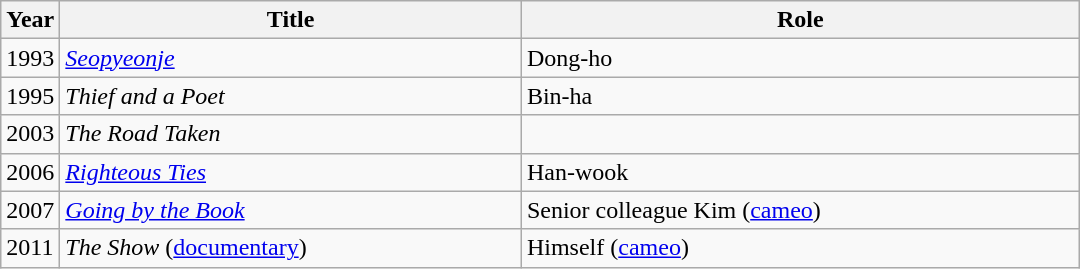<table class="wikitable" style="width:720px">
<tr>
<th width=10>Year</th>
<th>Title</th>
<th>Role</th>
</tr>
<tr>
<td>1993</td>
<td><em><a href='#'>Seopyeonje</a></em></td>
<td>Dong-ho</td>
</tr>
<tr>
<td>1995</td>
<td><em>Thief and a Poet</em></td>
<td>Bin-ha</td>
</tr>
<tr>
<td>2003</td>
<td><em>The Road Taken</em></td>
<td></td>
</tr>
<tr>
<td>2006</td>
<td><em><a href='#'>Righteous Ties</a></em></td>
<td>Han-wook</td>
</tr>
<tr>
<td>2007</td>
<td><em><a href='#'>Going by the Book</a></em></td>
<td>Senior colleague Kim (<a href='#'>cameo</a>)</td>
</tr>
<tr>
<td>2011</td>
<td><em>The Show</em>  (<a href='#'>documentary</a>)</td>
<td>Himself (<a href='#'>cameo</a>)</td>
</tr>
</table>
